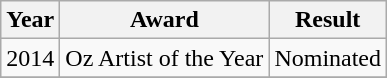<table class="wikitable">
<tr>
<th>Year</th>
<th>Award</th>
<th>Result</th>
</tr>
<tr>
<td>2014</td>
<td>Oz Artist of the Year</td>
<td>Nominated</td>
</tr>
<tr>
</tr>
</table>
